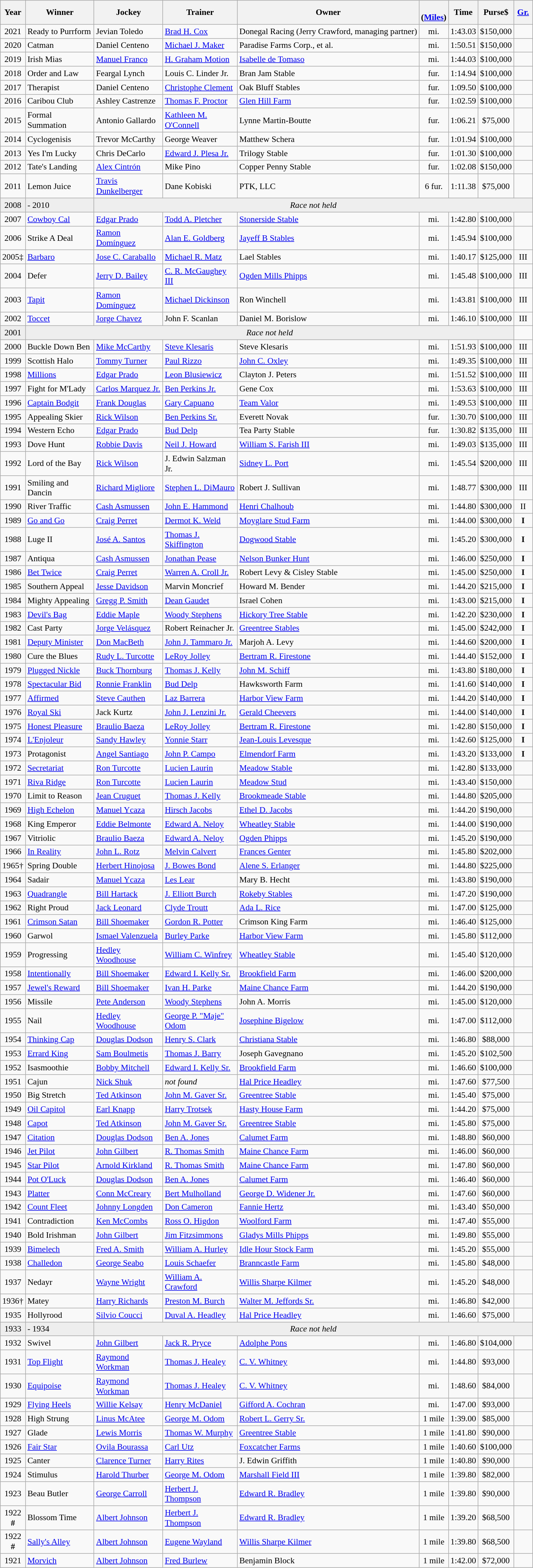<table class="wikitable sortable" style="font-size:90%">
<tr>
<th style="width:30px">Year<br></th>
<th style="width:110px">Winner<br></th>
<th style="width:110px">Jockey<br></th>
<th style="width:120px">Trainer<br></th>
<th>Owner<br></th>
<th style="width:25px"><br> <span>(<a href='#'>Miles</a>)</span></th>
<th style="width:25px">Time<br></th>
<th style="width:25px">Purse$<br></th>
<th style="width:25px"><a href='#'>Gr.</a></th>
</tr>
<tr>
<td align=center>2021</td>
<td>Ready to Purrform</td>
<td>Jevian Toledo</td>
<td><a href='#'>Brad H. Cox</a></td>
<td>Donegal Racing (Jerry Crawford, managing partner)</td>
<td align=center> mi.</td>
<td align=center>1:43.03</td>
<td align=center>$150,000</td>
<td></td>
</tr>
<tr>
<td align=center>2020</td>
<td>Catman</td>
<td>Daniel Centeno</td>
<td><a href='#'>Michael J. Maker</a></td>
<td>Paradise Farms Corp., et al.</td>
<td align=center> mi.</td>
<td align=center>1:50.51</td>
<td align=center>$150,000</td>
<td></td>
</tr>
<tr>
<td align=center>2019</td>
<td>Irish Mias</td>
<td><a href='#'>Manuel Franco</a></td>
<td><a href='#'>H. Graham Motion</a></td>
<td><a href='#'>Isabelle de Tomaso</a></td>
<td align=center> mi.</td>
<td align=center>1:44.03</td>
<td align=center>$100,000</td>
<td></td>
</tr>
<tr>
<td align=center>2018</td>
<td>Order and Law</td>
<td>Feargal Lynch</td>
<td>Louis C. Linder Jr.</td>
<td>Bran Jam Stable</td>
<td align=center> fur.</td>
<td align=center>1:14.94</td>
<td align=center>$100,000</td>
<td></td>
</tr>
<tr>
<td align=center>2017</td>
<td>Therapist</td>
<td>Daniel Centeno</td>
<td><a href='#'>Christophe Clement</a></td>
<td>Oak Bluff Stables</td>
<td align=center> fur.</td>
<td align=center>1:09.50</td>
<td align=center>$100,000</td>
<td></td>
</tr>
<tr>
<td align=center>2016</td>
<td>Caribou Club</td>
<td>Ashley Castrenze</td>
<td><a href='#'>Thomas F. Proctor</a></td>
<td><a href='#'>Glen Hill Farm</a></td>
<td align=center> fur.</td>
<td align=center>1:02.59</td>
<td align=center>$100,000</td>
<td></td>
</tr>
<tr>
<td align=center>2015</td>
<td>Formal Summation</td>
<td>Antonio Gallardo</td>
<td><a href='#'>Kathleen M. O'Connell</a></td>
<td>Lynne Martin-Boutte</td>
<td align=center> fur.</td>
<td align=center>1:06.21</td>
<td align=center>$75,000</td>
<td></td>
</tr>
<tr>
<td align=center>2014</td>
<td>Cyclogenisis</td>
<td>Trevor McCarthy</td>
<td>George Weaver</td>
<td>Matthew Schera</td>
<td align=center> fur.</td>
<td align=center>1:01.94</td>
<td align=center>$100,000</td>
<td></td>
</tr>
<tr>
<td align=center>2013</td>
<td>Yes I'm Lucky</td>
<td>Chris DeCarlo</td>
<td><a href='#'>Edward J. Plesa Jr.</a></td>
<td>Trilogy Stable</td>
<td align=center> fur.</td>
<td align=center>1:01.30</td>
<td align=center>$100,000</td>
<td></td>
</tr>
<tr>
<td align=center>2012</td>
<td>Tate's Landing</td>
<td><a href='#'>Alex Cintrón</a></td>
<td>Mike Pino</td>
<td>Copper Penny Stable</td>
<td align=center> fur.</td>
<td align=center>1:02.08</td>
<td align=center>$150,000</td>
<td></td>
</tr>
<tr>
<td align=center>2011</td>
<td>Lemon Juice</td>
<td><a href='#'>Travis Dunkelberger</a></td>
<td>Dane Kobiski</td>
<td>PTK, LLC</td>
<td align=center>6 fur.</td>
<td align=center>1:11.38</td>
<td align=center>$75,000</td>
</tr>
<tr bgcolor="#eeeeee">
<td align=center>2008</td>
<td>- 2010</td>
<td align=center  colspan=7><em>Race not held</em></td>
</tr>
<tr>
<td align=center>2007</td>
<td><a href='#'>Cowboy Cal</a></td>
<td><a href='#'>Edgar Prado</a></td>
<td><a href='#'>Todd A. Pletcher</a></td>
<td><a href='#'>Stonerside Stable</a></td>
<td align=center> mi.</td>
<td align=center>1:42.80</td>
<td align=center>$100,000</td>
<td></td>
</tr>
<tr>
<td align=center>2006</td>
<td>Strike A Deal</td>
<td><a href='#'>Ramon Domínguez</a></td>
<td><a href='#'>Alan E. Goldberg</a></td>
<td><a href='#'>Jayeff B Stables</a></td>
<td align=center> mi.</td>
<td align=center>1:45.94</td>
<td align=center>$100,000</td>
<td></td>
</tr>
<tr>
<td align=center>2005‡</td>
<td><a href='#'>Barbaro</a></td>
<td><a href='#'>Jose C. Caraballo</a></td>
<td><a href='#'>Michael R. Matz</a></td>
<td>Lael Stables</td>
<td align=center> mi.</td>
<td align=center>1:40.17</td>
<td align=center>$125,000</td>
<td align=center>III</td>
</tr>
<tr>
<td align=center>2004</td>
<td>Defer</td>
<td><a href='#'>Jerry D. Bailey</a></td>
<td><a href='#'>C. R. McGaughey III</a></td>
<td><a href='#'>Ogden Mills Phipps</a></td>
<td align=center> mi.</td>
<td align=center>1:45.48</td>
<td align=center>$100,000</td>
<td align=center>III</td>
</tr>
<tr>
<td align=center>2003</td>
<td><a href='#'>Tapit</a></td>
<td><a href='#'>Ramon Domínguez</a></td>
<td><a href='#'>Michael Dickinson</a></td>
<td>Ron Winchell</td>
<td align=center> mi.</td>
<td align=center>1:43.81</td>
<td align=center>$100,000</td>
<td align=center>III</td>
</tr>
<tr>
<td align=center>2002</td>
<td><a href='#'>Toccet</a></td>
<td><a href='#'>Jorge Chavez</a></td>
<td>John F. Scanlan</td>
<td>Daniel M. Borislow</td>
<td align=center> mi.</td>
<td align=center>1:46.10</td>
<td align=center>$100,000</td>
<td align=center>III</td>
</tr>
<tr bgcolor="#eeeeee">
<td align=center>2001</td>
<td align=center  colspan=7><em>Race not held</em></td>
</tr>
<tr>
<td align=center>2000</td>
<td>Buckle Down Ben</td>
<td><a href='#'>Mike McCarthy</a></td>
<td><a href='#'>Steve Klesaris</a></td>
<td>Steve Klesaris</td>
<td align=center> mi.</td>
<td align=center>1:51.93</td>
<td align=center>$100,000</td>
<td align=center>III</td>
</tr>
<tr>
<td align=center>1999</td>
<td>Scottish Halo</td>
<td><a href='#'>Tommy Turner</a></td>
<td><a href='#'>Paul Rizzo</a></td>
<td><a href='#'>John C. Oxley</a></td>
<td align=center> mi.</td>
<td align=center>1:49.35</td>
<td align=center>$100,000</td>
<td align=center>III</td>
</tr>
<tr>
<td align=center>1998</td>
<td><a href='#'>Millions</a></td>
<td><a href='#'>Edgar Prado</a></td>
<td><a href='#'>Leon Blusiewicz</a></td>
<td>Clayton J. Peters</td>
<td align=center> mi.</td>
<td align=center>1:51.52</td>
<td align=center>$100,000</td>
<td align=center>III</td>
</tr>
<tr>
<td align=center>1997</td>
<td>Fight for M'Lady</td>
<td><a href='#'>Carlos Marquez Jr.</a></td>
<td><a href='#'>Ben Perkins Jr.</a></td>
<td>Gene Cox</td>
<td align=center> mi.</td>
<td align=center>1:53.63</td>
<td align=center>$100,000</td>
<td align=center>III</td>
</tr>
<tr>
<td align=center>1996</td>
<td><a href='#'>Captain Bodgit</a></td>
<td><a href='#'>Frank Douglas</a></td>
<td><a href='#'>Gary Capuano</a></td>
<td><a href='#'>Team Valor</a></td>
<td align=center> mi.</td>
<td align=center>1:49.53</td>
<td align=center>$100,000</td>
<td align=center>III</td>
</tr>
<tr>
<td align=center>1995</td>
<td>Appealing Skier</td>
<td><a href='#'>Rick Wilson</a></td>
<td><a href='#'>Ben Perkins Sr.</a></td>
<td>Everett Novak</td>
<td align=center> fur.</td>
<td align=center>1:30.70</td>
<td align=center>$100,000</td>
<td align=center>III</td>
</tr>
<tr>
<td align=center>1994</td>
<td>Western Echo</td>
<td><a href='#'>Edgar Prado</a></td>
<td><a href='#'>Bud Delp</a></td>
<td>Tea Party Stable</td>
<td align=center> fur.</td>
<td align=center>1:30.82</td>
<td align=center>$135,000</td>
<td align=center>III</td>
</tr>
<tr>
<td align=center>1993</td>
<td>Dove Hunt</td>
<td><a href='#'>Robbie Davis</a></td>
<td><a href='#'>Neil J. Howard</a></td>
<td><a href='#'>William S. Farish III</a></td>
<td align=center> mi.</td>
<td align=center>1:49.03</td>
<td align=center>$135,000</td>
<td align=center>III</td>
</tr>
<tr>
<td align=center>1992</td>
<td>Lord of the Bay</td>
<td><a href='#'>Rick Wilson</a></td>
<td>J. Edwin Salzman Jr.</td>
<td><a href='#'>Sidney L. Port</a></td>
<td align=center> mi.</td>
<td align=center>1:45.54</td>
<td align=center>$200,000</td>
<td align=center>III</td>
</tr>
<tr>
<td align=center>1991</td>
<td>Smiling and Dancin</td>
<td><a href='#'>Richard Migliore</a></td>
<td><a href='#'>Stephen L. DiMauro</a></td>
<td>Robert J. Sullivan</td>
<td align=center> mi.</td>
<td align=center>1:48.77</td>
<td align=center>$300,000</td>
<td align=center>III</td>
</tr>
<tr>
<td align=center>1990</td>
<td>River Traffic</td>
<td><a href='#'>Cash Asmussen</a></td>
<td><a href='#'>John E. Hammond</a></td>
<td><a href='#'>Henri Chalhoub</a></td>
<td align=center> mi.</td>
<td align=center>1:44.80</td>
<td align=center>$300,000</td>
<td align=center>II</td>
</tr>
<tr>
<td align=center>1989</td>
<td><a href='#'>Go and Go</a></td>
<td><a href='#'>Craig Perret</a></td>
<td><a href='#'>Dermot K. Weld</a></td>
<td><a href='#'>Moyglare Stud Farm</a></td>
<td align=center> mi.</td>
<td align=center>1:44.00</td>
<td align=center>$300,000</td>
<td align=center><strong>I</strong></td>
</tr>
<tr>
<td align=center>1988</td>
<td>Luge II</td>
<td><a href='#'>José A. Santos</a></td>
<td><a href='#'>Thomas J. Skiffington</a></td>
<td><a href='#'>Dogwood Stable</a></td>
<td align=center> mi.</td>
<td align=center>1:45.20</td>
<td align=center>$300,000</td>
<td align=center><strong>I</strong></td>
</tr>
<tr>
<td align=center>1987</td>
<td>Antiqua</td>
<td><a href='#'>Cash Asmussen</a></td>
<td><a href='#'>Jonathan Pease</a></td>
<td><a href='#'>Nelson Bunker Hunt</a></td>
<td align=center> mi.</td>
<td align=center>1:46.00</td>
<td align=center>$250,000</td>
<td align=center><strong>I</strong></td>
</tr>
<tr>
<td align=center>1986</td>
<td><a href='#'>Bet Twice</a></td>
<td><a href='#'>Craig Perret</a></td>
<td><a href='#'>Warren A. Croll Jr.</a></td>
<td>Robert Levy & Cisley Stable</td>
<td align=center> mi.</td>
<td align=center>1:45.00</td>
<td align=center>$250,000</td>
<td align=center><strong>I</strong></td>
</tr>
<tr>
<td align=center>1985</td>
<td>Southern Appeal</td>
<td><a href='#'>Jesse Davidson</a></td>
<td>Marvin Moncrief</td>
<td>Howard M. Bender</td>
<td align=center> mi.</td>
<td align=center>1:44.20</td>
<td align=center>$215,000</td>
<td align=center><strong>I</strong></td>
</tr>
<tr>
<td align=center>1984</td>
<td>Mighty Appealing</td>
<td><a href='#'>Gregg P. Smith</a></td>
<td><a href='#'>Dean Gaudet</a></td>
<td>Israel Cohen</td>
<td align=center> mi.</td>
<td align=center>1:43.00</td>
<td align=center>$215,000</td>
<td align=center><strong>I</strong></td>
</tr>
<tr>
<td align=center>1983</td>
<td><a href='#'>Devil's Bag</a></td>
<td><a href='#'>Eddie Maple</a></td>
<td><a href='#'>Woody Stephens</a></td>
<td><a href='#'>Hickory Tree Stable</a></td>
<td align=center> mi.</td>
<td align=center>1:42.20</td>
<td align=center>$230,000</td>
<td align=center><strong>I</strong></td>
</tr>
<tr>
<td align=center>1982</td>
<td>Cast Party</td>
<td><a href='#'>Jorge Velásquez</a></td>
<td>Robert Reinacher Jr.</td>
<td><a href='#'>Greentree Stables</a></td>
<td align=center> mi.</td>
<td align=center>1:45.00</td>
<td align=center>$242,000</td>
<td align=center><strong>I</strong></td>
</tr>
<tr>
<td align=center>1981</td>
<td><a href='#'>Deputy Minister</a></td>
<td><a href='#'>Don MacBeth</a></td>
<td><a href='#'>John J. Tammaro Jr.</a></td>
<td>Marjoh A. Levy</td>
<td align=center> mi.</td>
<td align=center>1:44.60</td>
<td align=center>$200,000</td>
<td align=center><strong>I</strong></td>
</tr>
<tr>
<td align=center>1980</td>
<td>Cure the Blues</td>
<td><a href='#'>Rudy L. Turcotte</a></td>
<td><a href='#'>LeRoy Jolley</a></td>
<td><a href='#'>Bertram R. Firestone</a></td>
<td align=center> mi.</td>
<td align=center>1:44.40</td>
<td align=center>$152,000</td>
<td align=center><strong>I</strong></td>
</tr>
<tr>
<td align=center>1979</td>
<td><a href='#'>Plugged Nickle</a></td>
<td><a href='#'>Buck Thornburg</a></td>
<td><a href='#'>Thomas J. Kelly</a></td>
<td><a href='#'>John M. Schiff</a></td>
<td align=center> mi.</td>
<td align=center>1:43.80</td>
<td align=center>$180,000</td>
<td align=center><strong>I</strong></td>
</tr>
<tr>
<td align=center>1978</td>
<td><a href='#'>Spectacular Bid</a></td>
<td><a href='#'>Ronnie Franklin</a></td>
<td><a href='#'>Bud Delp</a></td>
<td>Hawksworth Farm</td>
<td align=center> mi.</td>
<td align=center>1:41.60</td>
<td align=center>$140,000</td>
<td align=center><strong>I</strong></td>
</tr>
<tr>
<td align=center>1977</td>
<td><a href='#'>Affirmed</a></td>
<td><a href='#'>Steve Cauthen</a></td>
<td><a href='#'>Laz Barrera</a></td>
<td><a href='#'>Harbor View Farm</a></td>
<td align=center> mi.</td>
<td align=center>1:44.20</td>
<td align=center>$140,000</td>
<td align=center><strong>I</strong></td>
</tr>
<tr>
<td align=center>1976</td>
<td><a href='#'>Royal Ski</a></td>
<td>Jack Kurtz</td>
<td><a href='#'>John J. Lenzini Jr.</a></td>
<td><a href='#'>Gerald Cheevers</a></td>
<td align=center> mi.</td>
<td align=center>1:44.00</td>
<td align=center>$140,000</td>
<td align=center><strong>I</strong></td>
</tr>
<tr>
<td align=center>1975</td>
<td><a href='#'>Honest Pleasure</a></td>
<td><a href='#'>Braulio Baeza</a></td>
<td><a href='#'>LeRoy Jolley</a></td>
<td><a href='#'>Bertram R. Firestone</a></td>
<td align=center> mi.</td>
<td align=center>1:42.80</td>
<td align=center>$150,000</td>
<td align=center><strong>I</strong></td>
</tr>
<tr>
<td align=center>1974</td>
<td><a href='#'>L'Enjoleur</a></td>
<td><a href='#'>Sandy Hawley</a></td>
<td><a href='#'>Yonnie Starr</a></td>
<td><a href='#'>Jean-Louis Levesque</a></td>
<td align=center> mi.</td>
<td align=center>1:42.60</td>
<td align=center>$125,000</td>
<td align=center><strong>I</strong></td>
</tr>
<tr>
<td align=center>1973</td>
<td>Protagonist</td>
<td><a href='#'>Angel Santiago</a></td>
<td><a href='#'>John P. Campo</a></td>
<td><a href='#'>Elmendorf Farm</a></td>
<td align=center> mi.</td>
<td align=center>1:43.20</td>
<td align=center>$133,000</td>
<td align=center><strong>I</strong></td>
</tr>
<tr>
<td align=center>1972</td>
<td><a href='#'>Secretariat</a></td>
<td><a href='#'>Ron Turcotte</a></td>
<td><a href='#'>Lucien Laurin</a></td>
<td><a href='#'>Meadow Stable</a></td>
<td align=center> mi.</td>
<td align=center>1:42.80</td>
<td align=center>$133,000</td>
<td></td>
</tr>
<tr>
<td align=center>1971</td>
<td><a href='#'>Riva Ridge</a></td>
<td><a href='#'>Ron Turcotte</a></td>
<td><a href='#'>Lucien Laurin</a></td>
<td><a href='#'>Meadow Stud</a></td>
<td align=center> mi.</td>
<td align=center>1:43.40</td>
<td align=center>$150,000</td>
<td></td>
</tr>
<tr>
<td align=center>1970</td>
<td>Limit to Reason</td>
<td><a href='#'>Jean Cruguet</a></td>
<td><a href='#'>Thomas J. Kelly</a></td>
<td><a href='#'>Brookmeade Stable</a></td>
<td align=center> mi.</td>
<td align=center>1:44.80</td>
<td align=center>$205,000</td>
<td></td>
</tr>
<tr>
<td align=center>1969</td>
<td><a href='#'>High Echelon</a></td>
<td><a href='#'>Manuel Ycaza</a></td>
<td><a href='#'>Hirsch Jacobs</a></td>
<td><a href='#'>Ethel D. Jacobs</a></td>
<td align=center> mi.</td>
<td align=center>1:44.20</td>
<td align=center>$190,000</td>
<td></td>
</tr>
<tr>
<td align=center>1968</td>
<td>King Emperor</td>
<td><a href='#'>Eddie Belmonte</a></td>
<td><a href='#'>Edward A. Neloy</a></td>
<td><a href='#'>Wheatley Stable</a></td>
<td align=center> mi.</td>
<td align=center>1:44.00</td>
<td align=center>$190,000</td>
<td></td>
</tr>
<tr>
<td align=center>1967</td>
<td>Vitriolic</td>
<td><a href='#'>Braulio Baeza</a></td>
<td><a href='#'>Edward A. Neloy</a></td>
<td><a href='#'>Ogden Phipps</a></td>
<td align=center> mi.</td>
<td align=center>1:45.20</td>
<td align=center>$190,000</td>
<td></td>
</tr>
<tr>
<td align=center>1966</td>
<td><a href='#'>In Reality</a></td>
<td><a href='#'>John L. Rotz</a></td>
<td><a href='#'>Melvin Calvert</a></td>
<td><a href='#'>Frances Genter</a></td>
<td align=center> mi.</td>
<td align=center>1:45.80</td>
<td align=center>$202,000</td>
<td></td>
</tr>
<tr>
<td align=center>1965†</td>
<td>Spring Double</td>
<td><a href='#'>Herbert Hinojosa</a></td>
<td><a href='#'>J. Bowes Bond</a></td>
<td><a href='#'>Alene S. Erlanger</a></td>
<td align=center> mi.</td>
<td align=center>1:44.80</td>
<td align=center>$225,000</td>
<td></td>
</tr>
<tr>
<td align=center>1964</td>
<td>Sadair</td>
<td><a href='#'>Manuel Ycaza</a></td>
<td><a href='#'>Les Lear</a></td>
<td>Mary B. Hecht</td>
<td align=center> mi.</td>
<td align=center>1:43.80</td>
<td align=center>$190,000</td>
<td></td>
</tr>
<tr>
<td align=center>1963</td>
<td><a href='#'>Quadrangle</a></td>
<td><a href='#'>Bill Hartack</a></td>
<td><a href='#'>J. Elliott Burch</a></td>
<td><a href='#'>Rokeby Stables</a></td>
<td align=center> mi.</td>
<td align=center>1:47.20</td>
<td align=center>$190,000</td>
<td></td>
</tr>
<tr>
<td align=center>1962</td>
<td>Right Proud</td>
<td><a href='#'>Jack Leonard</a></td>
<td><a href='#'>Clyde Troutt</a></td>
<td><a href='#'>Ada L. Rice</a></td>
<td align=center> mi.</td>
<td align=center>1:47.00</td>
<td align=center>$125,000</td>
<td></td>
</tr>
<tr>
<td align=center>1961</td>
<td><a href='#'>Crimson Satan</a></td>
<td><a href='#'>Bill Shoemaker</a></td>
<td><a href='#'>Gordon R. Potter</a></td>
<td>Crimson King Farm</td>
<td align=center> mi.</td>
<td align=center>1:46.40</td>
<td align=center>$125,000</td>
<td></td>
</tr>
<tr>
<td align=center>1960</td>
<td>Garwol</td>
<td><a href='#'>Ismael Valenzuela</a></td>
<td><a href='#'>Burley Parke</a></td>
<td><a href='#'>Harbor View Farm</a></td>
<td align=center> mi.</td>
<td align=center>1:45.80</td>
<td align=center>$112,000</td>
<td></td>
</tr>
<tr>
<td align=center>1959</td>
<td>Progressing</td>
<td><a href='#'>Hedley Woodhouse</a></td>
<td><a href='#'>William C. Winfrey</a></td>
<td><a href='#'>Wheatley Stable</a></td>
<td align=center> mi.</td>
<td align=center>1:45.40</td>
<td align=center>$120,000</td>
<td></td>
</tr>
<tr>
<td align=center>1958</td>
<td><a href='#'>Intentionally</a></td>
<td><a href='#'>Bill Shoemaker</a></td>
<td><a href='#'>Edward I. Kelly Sr.</a></td>
<td><a href='#'>Brookfield Farm</a></td>
<td align=center> mi.</td>
<td align=center>1:46.00</td>
<td align=center>$200,000</td>
<td></td>
</tr>
<tr>
<td align=center>1957</td>
<td><a href='#'>Jewel's Reward</a></td>
<td><a href='#'>Bill Shoemaker</a></td>
<td><a href='#'>Ivan H. Parke</a></td>
<td><a href='#'>Maine Chance Farm</a></td>
<td align=center> mi.</td>
<td align=center>1:44.20</td>
<td align=center>$190,000</td>
<td></td>
</tr>
<tr>
<td align=center>1956</td>
<td>Missile</td>
<td><a href='#'>Pete Anderson</a></td>
<td><a href='#'>Woody Stephens</a></td>
<td>John A. Morris</td>
<td align=center> mi.</td>
<td align=center>1:45.00</td>
<td align=center>$120,000</td>
<td></td>
</tr>
<tr>
<td align=center>1955</td>
<td>Nail</td>
<td><a href='#'>Hedley Woodhouse</a></td>
<td><a href='#'>George P. "Maje" Odom</a></td>
<td><a href='#'>Josephine Bigelow</a></td>
<td align=center> mi.</td>
<td align=center>1:47.00</td>
<td align=center>$112,000</td>
<td></td>
</tr>
<tr>
<td align=center>1954</td>
<td><a href='#'>Thinking Cap</a></td>
<td><a href='#'>Douglas Dodson</a></td>
<td><a href='#'>Henry S. Clark</a></td>
<td><a href='#'>Christiana Stable</a></td>
<td align=center> mi.</td>
<td align=center>1:46.80</td>
<td align=center>$88,000</td>
<td></td>
</tr>
<tr>
<td align=center>1953</td>
<td><a href='#'>Errard King</a></td>
<td><a href='#'>Sam Boulmetis</a></td>
<td><a href='#'>Thomas J. Barry</a></td>
<td>Joseph Gavegnano</td>
<td align=center> mi.</td>
<td align=center>1:45.20</td>
<td align=center>$102,500</td>
<td></td>
</tr>
<tr>
<td align=center>1952</td>
<td>Isasmoothie</td>
<td><a href='#'>Bobby Mitchell</a></td>
<td><a href='#'>Edward I. Kelly Sr.</a></td>
<td><a href='#'>Brookfield Farm</a></td>
<td align=center> mi.</td>
<td align=center>1:46.60</td>
<td align=center>$100,000</td>
<td></td>
</tr>
<tr>
<td align=center>1951</td>
<td>Cajun</td>
<td><a href='#'>Nick Shuk</a></td>
<td><em>not found</em></td>
<td><a href='#'>Hal Price Headley</a></td>
<td align=center> mi.</td>
<td align=center>1:47.60</td>
<td align=center>$77,500</td>
<td></td>
</tr>
<tr>
<td align=center>1950</td>
<td>Big Stretch</td>
<td><a href='#'>Ted Atkinson</a></td>
<td><a href='#'>John M. Gaver Sr.</a></td>
<td><a href='#'>Greentree Stable</a></td>
<td align=center> mi.</td>
<td align=center>1:45.40</td>
<td align=center>$75,000</td>
<td></td>
</tr>
<tr>
<td align=center>1949</td>
<td><a href='#'>Oil Capitol</a></td>
<td><a href='#'>Earl Knapp</a></td>
<td><a href='#'>Harry Trotsek</a></td>
<td><a href='#'>Hasty House Farm</a></td>
<td align=center> mi.</td>
<td align=center>1:44.20</td>
<td align=center>$75,000</td>
<td></td>
</tr>
<tr>
<td align=center>1948</td>
<td><a href='#'>Capot</a></td>
<td><a href='#'>Ted Atkinson</a></td>
<td><a href='#'>John M. Gaver Sr.</a></td>
<td><a href='#'>Greentree Stable</a></td>
<td align=center> mi.</td>
<td align=center>1:45.80</td>
<td align=center>$75,000</td>
<td></td>
</tr>
<tr>
<td align=center>1947</td>
<td><a href='#'>Citation</a></td>
<td><a href='#'>Douglas Dodson</a></td>
<td><a href='#'>Ben A. Jones</a></td>
<td><a href='#'>Calumet Farm</a></td>
<td align=center> mi.</td>
<td align=center>1:48.80</td>
<td align=center>$60,000</td>
<td></td>
</tr>
<tr>
<td align=center>1946</td>
<td><a href='#'>Jet Pilot</a></td>
<td><a href='#'>John Gilbert</a></td>
<td><a href='#'>R. Thomas Smith</a></td>
<td><a href='#'>Maine Chance Farm</a></td>
<td align=center> mi.</td>
<td align=center>1:46.00</td>
<td align=center>$60,000</td>
<td></td>
</tr>
<tr>
<td align=center>1945</td>
<td><a href='#'>Star Pilot</a></td>
<td><a href='#'>Arnold Kirkland</a></td>
<td><a href='#'>R. Thomas Smith</a></td>
<td><a href='#'>Maine Chance Farm</a></td>
<td align=center> mi.</td>
<td align=center>1:47.80</td>
<td align=center>$60,000</td>
<td></td>
</tr>
<tr>
<td align=center>1944</td>
<td><a href='#'>Pot O'Luck</a></td>
<td><a href='#'>Douglas Dodson</a></td>
<td><a href='#'>Ben A. Jones</a></td>
<td><a href='#'>Calumet Farm</a></td>
<td align=center> mi.</td>
<td align=center>1:46.40</td>
<td align=center>$60,000</td>
<td></td>
</tr>
<tr>
<td align=center>1943</td>
<td><a href='#'>Platter</a></td>
<td><a href='#'>Conn McCreary</a></td>
<td><a href='#'>Bert Mulholland</a></td>
<td><a href='#'>George D. Widener Jr.</a></td>
<td align=center> mi.</td>
<td align=center>1:47.60</td>
<td align=center>$60,000</td>
<td></td>
</tr>
<tr>
<td align=center>1942</td>
<td><a href='#'>Count Fleet</a></td>
<td><a href='#'>Johnny Longden</a></td>
<td><a href='#'>Don Cameron</a></td>
<td><a href='#'>Fannie Hertz</a></td>
<td align=center> mi.</td>
<td align=center>1:43.40</td>
<td align=center>$50,000</td>
<td></td>
</tr>
<tr>
<td align=center>1941</td>
<td>Contradiction</td>
<td><a href='#'>Ken McCombs</a></td>
<td><a href='#'>Ross O. Higdon</a></td>
<td><a href='#'>Woolford Farm</a></td>
<td align=center> mi.</td>
<td align=center>1:47.40</td>
<td align=center>$55,000</td>
<td></td>
</tr>
<tr>
<td align=center>1940</td>
<td>Bold Irishman</td>
<td><a href='#'>John Gilbert</a></td>
<td><a href='#'>Jim Fitzsimmons</a></td>
<td><a href='#'>Gladys Mills Phipps</a></td>
<td align=center> mi.</td>
<td align=center>1:49.80</td>
<td align=center>$55,000</td>
<td></td>
</tr>
<tr>
<td align=center>1939</td>
<td><a href='#'>Bimelech</a></td>
<td><a href='#'>Fred A. Smith</a></td>
<td><a href='#'>William A. Hurley</a></td>
<td><a href='#'>Idle Hour Stock Farm</a></td>
<td align=center> mi.</td>
<td align=center>1:45.20</td>
<td align=center>$55,000</td>
<td></td>
</tr>
<tr>
<td align=center>1938</td>
<td><a href='#'>Challedon</a></td>
<td><a href='#'>George Seabo</a></td>
<td><a href='#'>Louis Schaefer</a></td>
<td><a href='#'>Branncastle Farm</a></td>
<td align=center> mi.</td>
<td align=center>1:45.80</td>
<td align=center>$48,000</td>
<td></td>
</tr>
<tr>
<td align=center>1937</td>
<td>Nedayr</td>
<td><a href='#'>Wayne Wright</a></td>
<td><a href='#'>William A. Crawford</a></td>
<td><a href='#'>Willis Sharpe Kilmer</a></td>
<td align=center> mi.</td>
<td align=center>1:45.20</td>
<td align=center>$48,000</td>
<td></td>
</tr>
<tr>
<td align=center>1936†</td>
<td>Matey</td>
<td><a href='#'>Harry Richards</a></td>
<td><a href='#'>Preston M. Burch</a></td>
<td><a href='#'>Walter M. Jeffords Sr.</a></td>
<td align=center> mi.</td>
<td align=center>1:46.80</td>
<td align=center>$42,000</td>
<td></td>
</tr>
<tr>
<td align=center>1935</td>
<td>Hollyrood</td>
<td><a href='#'>Silvio Coucci</a></td>
<td><a href='#'>Duval A. Headley</a></td>
<td><a href='#'>Hal Price Headley</a></td>
<td align=center> mi.</td>
<td align=center>1:46.60</td>
<td align=center>$75,000</td>
<td></td>
</tr>
<tr bgcolor="#eeeeee">
<td align=center>1933</td>
<td>- 1934</td>
<td align=center  colspan=7><em>Race not held</em></td>
</tr>
<tr>
<td align=center>1932</td>
<td>Swivel</td>
<td><a href='#'>John Gilbert</a></td>
<td><a href='#'>Jack R. Pryce</a></td>
<td><a href='#'>Adolphe Pons</a></td>
<td align=center> mi.</td>
<td align=center>1:46.80</td>
<td align=center>$104,000</td>
<td></td>
</tr>
<tr>
<td align=center>1931</td>
<td><a href='#'>Top Flight</a></td>
<td><a href='#'>Raymond Workman</a></td>
<td><a href='#'>Thomas J. Healey</a></td>
<td><a href='#'>C. V. Whitney</a></td>
<td align=center> mi.</td>
<td align=center>1:44.80</td>
<td align=center>$93,000</td>
<td></td>
</tr>
<tr>
<td align=center>1930</td>
<td><a href='#'>Equipoise</a></td>
<td><a href='#'>Raymond Workman</a></td>
<td><a href='#'>Thomas J. Healey</a></td>
<td><a href='#'>C. V. Whitney</a></td>
<td align=center> mi.</td>
<td align=center>1:48.60</td>
<td align=center>$84,000</td>
<td></td>
</tr>
<tr>
<td align=center>1929</td>
<td><a href='#'>Flying Heels</a></td>
<td><a href='#'>Willie Kelsay</a></td>
<td><a href='#'>Henry McDaniel</a></td>
<td><a href='#'>Gifford A. Cochran</a></td>
<td align=center> mi.</td>
<td align=center>1:47.00</td>
<td align=center>$93,000</td>
<td></td>
</tr>
<tr>
<td align=center>1928</td>
<td>High Strung</td>
<td><a href='#'>Linus McAtee</a></td>
<td><a href='#'>George M. Odom</a></td>
<td><a href='#'>Robert L. Gerry Sr.</a></td>
<td align=center>1 mile</td>
<td align=center>1:39.00</td>
<td align=center>$85,000</td>
<td></td>
</tr>
<tr>
<td align=center>1927</td>
<td>Glade</td>
<td><a href='#'>Lewis Morris</a></td>
<td><a href='#'>Thomas W. Murphy</a></td>
<td><a href='#'>Greentree Stable</a></td>
<td align=center>1 mile</td>
<td align=center>1:41.80</td>
<td align=center>$90,000</td>
<td></td>
</tr>
<tr>
<td align=center>1926</td>
<td><a href='#'>Fair Star</a></td>
<td><a href='#'>Ovila Bourassa</a></td>
<td><a href='#'>Carl Utz</a></td>
<td><a href='#'>Foxcatcher Farms</a></td>
<td align=center>1 mile</td>
<td align=center>1:40.60</td>
<td align=center>$100,000</td>
<td></td>
</tr>
<tr>
<td align=center>1925</td>
<td>Canter</td>
<td><a href='#'>Clarence Turner</a></td>
<td><a href='#'>Harry Rites</a></td>
<td>J. Edwin Griffith</td>
<td align=center>1 mile</td>
<td align=center>1:40.80</td>
<td align=center>$90,000</td>
<td></td>
</tr>
<tr>
<td align=center>1924</td>
<td>Stimulus</td>
<td><a href='#'>Harold Thurber</a></td>
<td><a href='#'>George M. Odom</a></td>
<td><a href='#'>Marshall Field III</a></td>
<td align=center>1 mile</td>
<td align=center>1:39.80</td>
<td align=center>$82,000</td>
<td></td>
</tr>
<tr>
<td align=center>1923</td>
<td>Beau Butler</td>
<td><a href='#'>George Carroll</a></td>
<td><a href='#'>Herbert J. Thompson</a></td>
<td><a href='#'>Edward R. Bradley</a></td>
<td align=center>1 mile</td>
<td align=center>1:39.80</td>
<td align=center>$90,000</td>
<td></td>
</tr>
<tr>
<td align=center>1922 <strong>#</strong></td>
<td>Blossom Time</td>
<td><a href='#'>Albert Johnson</a></td>
<td><a href='#'>Herbert J. Thompson</a></td>
<td><a href='#'>Edward R. Bradley</a></td>
<td align=center>1 mile</td>
<td align=center>1:39.20</td>
<td align=center>$68,500</td>
<td></td>
</tr>
<tr>
<td align=center>1922 <strong>#</strong></td>
<td><a href='#'>Sally's Alley</a></td>
<td><a href='#'>Albert Johnson</a></td>
<td><a href='#'>Eugene Wayland</a></td>
<td><a href='#'>Willis Sharpe Kilmer</a></td>
<td align=center>1 mile</td>
<td align=center>1:39.80</td>
<td align=center>$68,500</td>
<td></td>
</tr>
<tr>
<td align=center>1921</td>
<td><a href='#'>Morvich</a></td>
<td><a href='#'>Albert Johnson</a></td>
<td><a href='#'>Fred Burlew</a></td>
<td>Benjamin Block</td>
<td align=center>1 mile</td>
<td align=center>1:42.00</td>
<td align=center>$72,000</td>
<td></td>
</tr>
</table>
